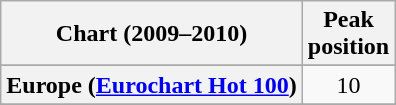<table class="wikitable sortable plainrowheaders" style="text-align:center">
<tr>
<th>Chart (2009–2010)</th>
<th>Peak<br>position</th>
</tr>
<tr>
</tr>
<tr>
</tr>
<tr>
</tr>
<tr>
</tr>
<tr>
</tr>
<tr>
<th scope="row">Europe (<a href='#'>Eurochart Hot 100</a>)</th>
<td>10</td>
</tr>
<tr>
</tr>
<tr>
</tr>
<tr>
</tr>
<tr>
</tr>
</table>
